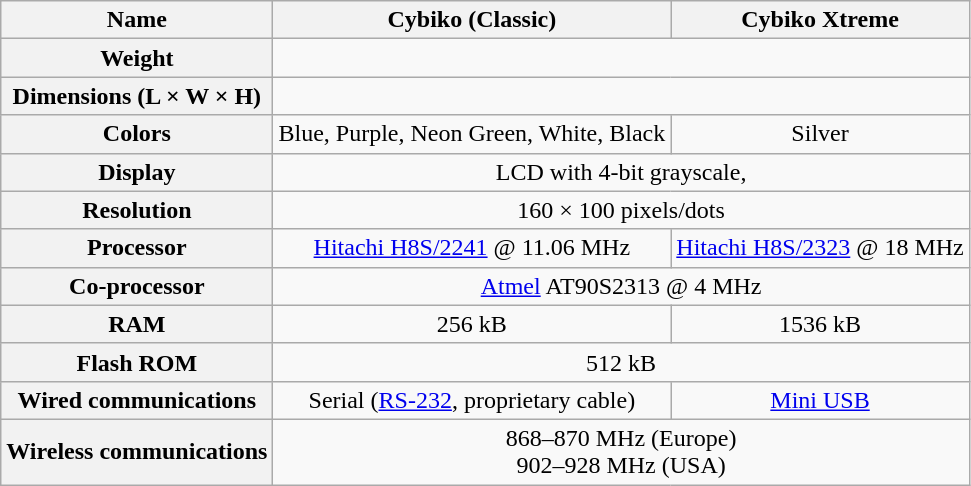<table class="wikitable" style="text-align:center">
<tr>
<th scope="col">Name</th>
<th scope="col">Cybiko (Classic)</th>
<th scope="col">Cybiko Xtreme</th>
</tr>
<tr>
<th scope="row">Weight</th>
<td colspan=2></td>
</tr>
<tr>
<th scope="row">Dimensions (L × W × H)</th>
<td colspan=2></td>
</tr>
<tr>
<th scope="row">Colors</th>
<td>Blue, Purple, Neon Green, White, Black</td>
<td>Silver</td>
</tr>
<tr>
<th scope="row">Display</th>
<td colspan=2>LCD with 4-bit grayscale, </td>
</tr>
<tr>
<th scope="row">Resolution</th>
<td colspan=2>160 × 100 pixels/dots</td>
</tr>
<tr>
<th scope="row">Processor</th>
<td><a href='#'>Hitachi H8S/2241</a> @ 11.06 MHz</td>
<td><a href='#'>Hitachi H8S/2323</a> @ 18 MHz</td>
</tr>
<tr>
<th scope="row">Co-processor</th>
<td colspan=2><a href='#'>Atmel</a> AT90S2313 @ 4 MHz</td>
</tr>
<tr>
<th scope="row">RAM</th>
<td>256 kB</td>
<td>1536 kB</td>
</tr>
<tr>
<th scope="row">Flash ROM</th>
<td colspan=2>512 kB</td>
</tr>
<tr>
<th scope="row">Wired communications</th>
<td>Serial (<a href='#'>RS-232</a>, proprietary cable)</td>
<td><a href='#'>Mini USB</a></td>
</tr>
<tr>
<th scope="row">Wireless communications</th>
<td colspan=2>868–870 MHz (Europe)<br>902–928 MHz (USA)</td>
</tr>
</table>
